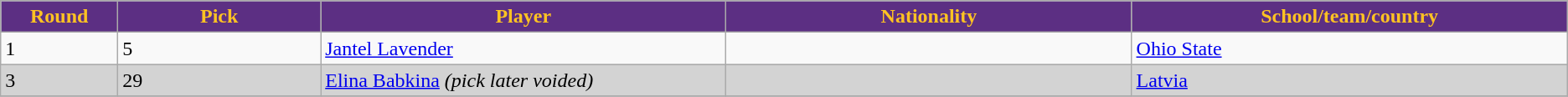<table class="wikitable">
<tr>
<th style="background:#5c2f83; color:#FFC322;" width="2%">Round</th>
<th style="background:#5c2f83; color:#FFC322;" width="5%">Pick</th>
<th style="background:#5c2f83; color:#FFC322;" width="10%">Player</th>
<th style="background:#5c2f83; color:#FFC322;" width="10%">Nationality</th>
<th style="background:#5c2f83; color:#FFC322;" width="10%">School/team/country</th>
</tr>
<tr>
<td>1</td>
<td>5</td>
<td><a href='#'>Jantel Lavender</a></td>
<td></td>
<td><a href='#'>Ohio State</a></td>
</tr>
<tr bgcolor="lightgray">
<td>3</td>
<td>29</td>
<td><a href='#'>Elina Babkina</a> <em>(pick later voided)</em></td>
<td></td>
<td><a href='#'>Latvia</a></td>
</tr>
<tr>
</tr>
</table>
